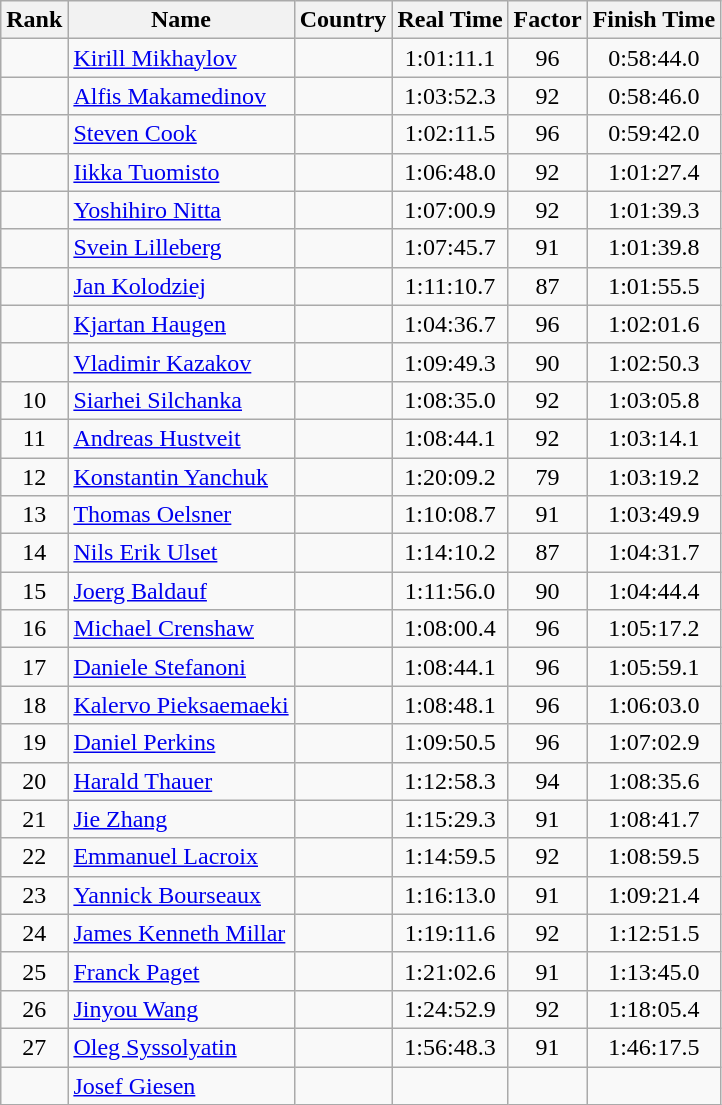<table class="wikitable sortable" style="text-align:center">
<tr>
<th>Rank</th>
<th>Name</th>
<th>Country</th>
<th>Real Time</th>
<th>Factor</th>
<th>Finish Time</th>
</tr>
<tr>
<td></td>
<td align=left><a href='#'>Kirill Mikhaylov</a></td>
<td align=left></td>
<td>1:01:11.1</td>
<td>96</td>
<td>0:58:44.0</td>
</tr>
<tr>
<td></td>
<td align=left><a href='#'>Alfis Makamedinov</a></td>
<td align=left></td>
<td>1:03:52.3</td>
<td>92</td>
<td>0:58:46.0</td>
</tr>
<tr>
<td></td>
<td align=left><a href='#'>Steven Cook</a></td>
<td align=left></td>
<td>1:02:11.5</td>
<td>96</td>
<td>0:59:42.0</td>
</tr>
<tr>
<td></td>
<td align=left><a href='#'>Iikka Tuomisto</a></td>
<td align=left></td>
<td>1:06:48.0</td>
<td>92</td>
<td>1:01:27.4</td>
</tr>
<tr>
<td></td>
<td align=left><a href='#'>Yoshihiro Nitta</a></td>
<td align=left></td>
<td>1:07:00.9</td>
<td>92</td>
<td>1:01:39.3</td>
</tr>
<tr>
<td></td>
<td align=left><a href='#'>Svein Lilleberg</a></td>
<td align=left></td>
<td>1:07:45.7</td>
<td>91</td>
<td>1:01:39.8</td>
</tr>
<tr>
<td></td>
<td align=left><a href='#'>Jan Kolodziej</a></td>
<td align=left></td>
<td>1:11:10.7</td>
<td>87</td>
<td>1:01:55.5</td>
</tr>
<tr>
<td></td>
<td align=left><a href='#'>Kjartan Haugen</a></td>
<td align=left></td>
<td>1:04:36.7</td>
<td>96</td>
<td>1:02:01.6</td>
</tr>
<tr>
<td></td>
<td align=left><a href='#'>Vladimir Kazakov</a></td>
<td align=left></td>
<td>1:09:49.3</td>
<td>90</td>
<td>1:02:50.3</td>
</tr>
<tr>
<td>10</td>
<td align=left><a href='#'>Siarhei Silchanka</a></td>
<td align=left></td>
<td>1:08:35.0</td>
<td>92</td>
<td>1:03:05.8</td>
</tr>
<tr>
<td>11</td>
<td align=left><a href='#'>Andreas Hustveit</a></td>
<td align=left></td>
<td>1:08:44.1</td>
<td>92</td>
<td>1:03:14.1</td>
</tr>
<tr>
<td>12</td>
<td align=left><a href='#'>Konstantin Yanchuk</a></td>
<td align=left></td>
<td>1:20:09.2</td>
<td>79</td>
<td>1:03:19.2</td>
</tr>
<tr>
<td>13</td>
<td align=left><a href='#'>Thomas Oelsner</a></td>
<td align=left></td>
<td>1:10:08.7</td>
<td>91</td>
<td>1:03:49.9</td>
</tr>
<tr>
<td>14</td>
<td align=left><a href='#'>Nils Erik Ulset</a></td>
<td align=left></td>
<td>1:14:10.2</td>
<td>87</td>
<td>1:04:31.7</td>
</tr>
<tr>
<td>15</td>
<td align=left><a href='#'>Joerg Baldauf</a></td>
<td align=left></td>
<td>1:11:56.0</td>
<td>90</td>
<td>1:04:44.4</td>
</tr>
<tr>
<td>16</td>
<td align=left><a href='#'>Michael Crenshaw</a></td>
<td align=left></td>
<td>1:08:00.4</td>
<td>96</td>
<td>1:05:17.2</td>
</tr>
<tr>
<td>17</td>
<td align=left><a href='#'>Daniele Stefanoni</a></td>
<td align=left></td>
<td>1:08:44.1</td>
<td>96</td>
<td>1:05:59.1</td>
</tr>
<tr>
<td>18</td>
<td align=left><a href='#'>Kalervo Pieksaemaeki</a></td>
<td align=left></td>
<td>1:08:48.1</td>
<td>96</td>
<td>1:06:03.0</td>
</tr>
<tr>
<td>19</td>
<td align=left><a href='#'>Daniel Perkins</a></td>
<td align=left></td>
<td>1:09:50.5</td>
<td>96</td>
<td>1:07:02.9</td>
</tr>
<tr>
<td>20</td>
<td align=left><a href='#'>Harald Thauer</a></td>
<td align=left></td>
<td>1:12:58.3</td>
<td>94</td>
<td>1:08:35.6</td>
</tr>
<tr>
<td>21</td>
<td align=left><a href='#'>Jie Zhang</a></td>
<td align=left></td>
<td>1:15:29.3</td>
<td>91</td>
<td>1:08:41.7</td>
</tr>
<tr>
<td>22</td>
<td align=left><a href='#'>Emmanuel Lacroix</a></td>
<td align=left></td>
<td>1:14:59.5</td>
<td>92</td>
<td>1:08:59.5</td>
</tr>
<tr>
<td>23</td>
<td align=left><a href='#'>Yannick Bourseaux</a></td>
<td align=left></td>
<td>1:16:13.0</td>
<td>91</td>
<td>1:09:21.4</td>
</tr>
<tr>
<td>24</td>
<td align=left><a href='#'>James Kenneth Millar</a></td>
<td align=left></td>
<td>1:19:11.6</td>
<td>92</td>
<td>1:12:51.5</td>
</tr>
<tr>
<td>25</td>
<td align=left><a href='#'>Franck Paget</a></td>
<td align=left></td>
<td>1:21:02.6</td>
<td>91</td>
<td>1:13:45.0</td>
</tr>
<tr>
<td>26</td>
<td align=left><a href='#'>Jinyou Wang</a></td>
<td align=left></td>
<td>1:24:52.9</td>
<td>92</td>
<td>1:18:05.4</td>
</tr>
<tr>
<td>27</td>
<td align=left><a href='#'>Oleg Syssolyatin</a></td>
<td align=left></td>
<td>1:56:48.3</td>
<td>91</td>
<td>1:46:17.5</td>
</tr>
<tr>
<td></td>
<td align=left><a href='#'>Josef Giesen</a></td>
<td align=left></td>
<td></td>
<td></td>
<td></td>
</tr>
</table>
